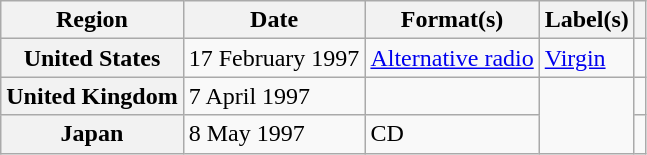<table class="wikitable plainrowheaders">
<tr>
<th scope="col">Region</th>
<th scope="col">Date</th>
<th scope="col">Format(s)</th>
<th scope="col">Label(s)</th>
<th scope="col"></th>
</tr>
<tr>
<th scope="row">United States</th>
<td>17 February 1997</td>
<td><a href='#'>Alternative radio</a></td>
<td><a href='#'>Virgin</a></td>
<td></td>
</tr>
<tr>
<th scope="row">United Kingdom</th>
<td>7 April 1997</td>
<td></td>
<td rowspan="2"></td>
<td></td>
</tr>
<tr>
<th scope="row">Japan</th>
<td>8 May 1997</td>
<td>CD</td>
<td></td>
</tr>
</table>
